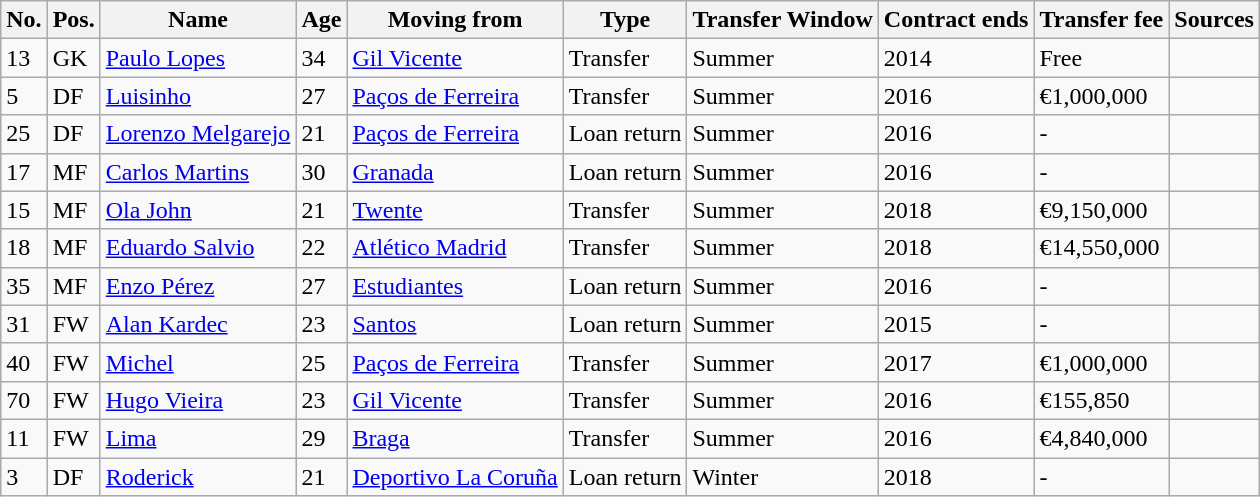<table class="wikitable">
<tr>
<th>No.</th>
<th>Pos.</th>
<th>Name</th>
<th>Age</th>
<th>Moving from</th>
<th>Type</th>
<th>Transfer Window</th>
<th>Contract ends</th>
<th>Transfer fee</th>
<th>Sources</th>
</tr>
<tr>
<td>13</td>
<td>GK</td>
<td> <a href='#'>Paulo Lopes</a></td>
<td>34</td>
<td> <a href='#'>Gil Vicente</a></td>
<td>Transfer</td>
<td>Summer</td>
<td>2014</td>
<td>Free</td>
<td></td>
</tr>
<tr>
<td>5</td>
<td>DF</td>
<td> <a href='#'>Luisinho</a></td>
<td>27</td>
<td> <a href='#'>Paços de Ferreira</a></td>
<td>Transfer</td>
<td>Summer</td>
<td>2016</td>
<td>€1,000,000</td>
<td></td>
</tr>
<tr>
<td>25</td>
<td>DF</td>
<td> <a href='#'>Lorenzo Melgarejo</a></td>
<td>21</td>
<td> <a href='#'>Paços de Ferreira</a></td>
<td>Loan return</td>
<td>Summer</td>
<td>2016</td>
<td>-</td>
<td></td>
</tr>
<tr>
<td>17</td>
<td>MF</td>
<td> <a href='#'>Carlos Martins</a></td>
<td>30</td>
<td> <a href='#'>Granada</a></td>
<td>Loan return</td>
<td>Summer</td>
<td>2016</td>
<td>-</td>
<td></td>
</tr>
<tr>
<td>15</td>
<td>MF</td>
<td> <a href='#'>Ola John</a></td>
<td>21</td>
<td> <a href='#'>Twente</a></td>
<td>Transfer</td>
<td>Summer</td>
<td>2018</td>
<td>€9,150,000</td>
<td></td>
</tr>
<tr>
<td>18</td>
<td>MF</td>
<td> <a href='#'>Eduardo Salvio</a></td>
<td>22</td>
<td> <a href='#'>Atlético Madrid</a></td>
<td>Transfer</td>
<td>Summer</td>
<td>2018</td>
<td>€14,550,000</td>
<td></td>
</tr>
<tr>
<td>35</td>
<td>MF</td>
<td> <a href='#'>Enzo Pérez</a></td>
<td>27</td>
<td> <a href='#'>Estudiantes</a></td>
<td>Loan return</td>
<td>Summer</td>
<td>2016</td>
<td>-</td>
<td></td>
</tr>
<tr>
<td>31</td>
<td>FW</td>
<td> <a href='#'>Alan Kardec</a></td>
<td>23</td>
<td> <a href='#'>Santos</a></td>
<td>Loan return</td>
<td>Summer</td>
<td>2015</td>
<td>-</td>
<td></td>
</tr>
<tr>
<td>40</td>
<td>FW</td>
<td> <a href='#'>Michel</a></td>
<td>25</td>
<td> <a href='#'>Paços de Ferreira</a></td>
<td>Transfer</td>
<td>Summer</td>
<td>2017</td>
<td>€1,000,000</td>
<td></td>
</tr>
<tr>
<td>70</td>
<td>FW</td>
<td> <a href='#'>Hugo Vieira</a></td>
<td>23</td>
<td> <a href='#'>Gil Vicente</a></td>
<td>Transfer</td>
<td>Summer</td>
<td>2016</td>
<td>€155,850</td>
<td> </td>
</tr>
<tr>
<td>11</td>
<td>FW</td>
<td> <a href='#'>Lima</a></td>
<td>29</td>
<td> <a href='#'>Braga</a></td>
<td>Transfer</td>
<td>Summer</td>
<td>2016</td>
<td>€4,840,000</td>
<td></td>
</tr>
<tr>
<td>3</td>
<td>DF</td>
<td> <a href='#'>Roderick</a></td>
<td>21</td>
<td> <a href='#'>Deportivo La Coruña</a></td>
<td>Loan return</td>
<td>Winter</td>
<td>2018</td>
<td>-</td>
<td></td>
</tr>
</table>
